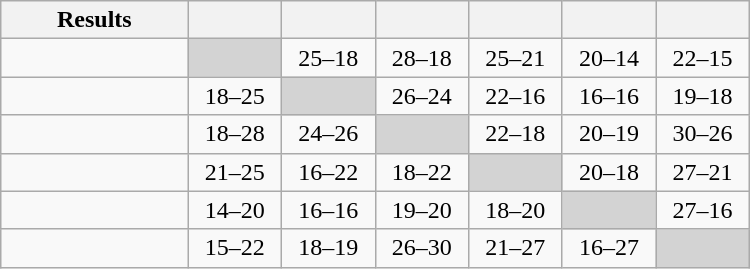<table class=wikitable style="text-align:center" width="500">
<tr>
<th width=25%>Results</th>
<th width=12.5%></th>
<th width=12.5%></th>
<th width=12.5%></th>
<th width=12.5%></th>
<th width=12.5%></th>
<th width=12.5%></th>
</tr>
<tr>
<td align="right"></td>
<td bgcolor=lightgrey></td>
<td>25–18</td>
<td>28–18</td>
<td>25–21</td>
<td>20–14</td>
<td>22–15</td>
</tr>
<tr>
<td align="right"></td>
<td>18–25</td>
<td bgcolor=lightgrey></td>
<td>26–24</td>
<td>22–16</td>
<td>16–16</td>
<td>19–18</td>
</tr>
<tr>
<td align="right"></td>
<td>18–28</td>
<td>24–26</td>
<td bgcolor=lightgrey></td>
<td>22–18</td>
<td>20–19</td>
<td>30–26</td>
</tr>
<tr>
<td align="right"></td>
<td>21–25</td>
<td>16–22</td>
<td>18–22</td>
<td bgcolor=lightgrey></td>
<td>20–18</td>
<td>27–21</td>
</tr>
<tr>
<td align="right"></td>
<td>14–20</td>
<td>16–16</td>
<td>19–20</td>
<td>18–20</td>
<td bgcolor=lightgrey></td>
<td>27–16</td>
</tr>
<tr>
<td align="right"></td>
<td>15–22</td>
<td>18–19</td>
<td>26–30</td>
<td>21–27</td>
<td>16–27</td>
<td bgcolor=lightgrey></td>
</tr>
</table>
